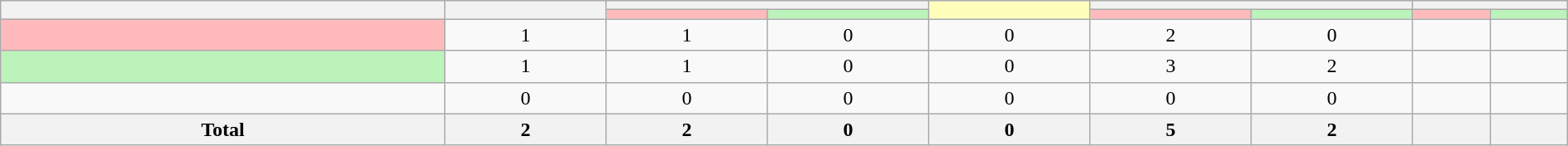<table class="wikitable sortable" style="text-align:center; width:100%;">
<tr>
<th rowspan="2"></th>
<th rowspan="2"></th>
<th colspan="2"></th>
<th rowspan="2" style="background-color:#FFFFBB;"></th>
<th colspan="2"></th>
<th colspan="2"></th>
</tr>
<tr>
<th style="background-color:#FFBBBB;"></th>
<th style="background-color:#BBF3BB;"></th>
<th style="background-color:#FFBBBB;"></th>
<th style="background-color:#BBF3BB;"></th>
<th style="background-color:#FFBBBB;"></th>
<th style="background-color:#BBF3BB;"></th>
</tr>
<tr>
<th style="background-color:#FFBBBB;"></th>
<td>1</td>
<td>1</td>
<td>0</td>
<td>0</td>
<td>2</td>
<td>0</td>
<td></td>
<td></td>
</tr>
<tr>
<th style="background-color:#BBF3BB;"></th>
<td>1</td>
<td>1</td>
<td>0</td>
<td>0</td>
<td>3</td>
<td>2</td>
<td></td>
<td></td>
</tr>
<tr>
<td></td>
<td>0</td>
<td>0</td>
<td>0</td>
<td>0</td>
<td>0</td>
<td>0</td>
<td></td>
<td></td>
</tr>
<tr>
<th>Total</th>
<th>2</th>
<th>2</th>
<th>0</th>
<th>0</th>
<th>5</th>
<th>2</th>
<th></th>
<th></th>
</tr>
</table>
